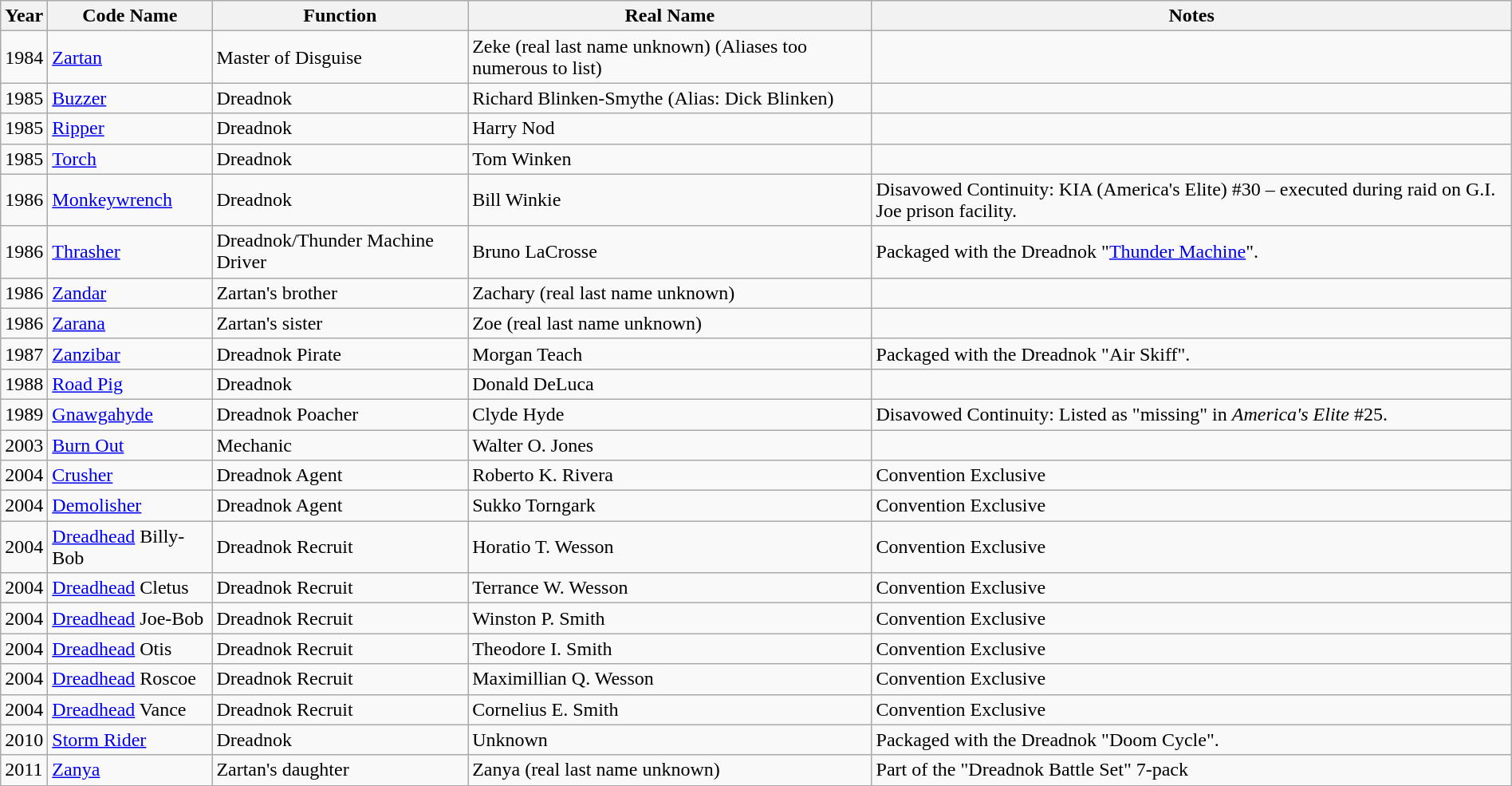<table class="wikitable sortable" align="left" style="margin:auto;">
<tr>
<th>Year</th>
<th>Code Name</th>
<th>Function</th>
<th>Real Name</th>
<th>Notes</th>
</tr>
<tr>
<td>1984</td>
<td><a href='#'>Zartan</a></td>
<td>Master of Disguise</td>
<td>Zeke (real last name unknown) (Aliases too numerous to list)</td>
<td></td>
</tr>
<tr>
<td>1985</td>
<td><a href='#'>Buzzer</a></td>
<td>Dreadnok</td>
<td>Richard Blinken-Smythe (Alias: Dick Blinken)</td>
<td></td>
</tr>
<tr>
<td>1985</td>
<td><a href='#'>Ripper</a></td>
<td>Dreadnok</td>
<td>Harry Nod</td>
<td></td>
</tr>
<tr>
<td>1985</td>
<td><a href='#'>Torch</a></td>
<td>Dreadnok</td>
<td>Tom Winken</td>
<td></td>
</tr>
<tr>
<td>1986</td>
<td><a href='#'>Monkeywrench</a></td>
<td>Dreadnok</td>
<td>Bill Winkie</td>
<td>Disavowed Continuity: KIA (America's Elite) #30 – executed during raid on G.I. Joe prison facility.</td>
</tr>
<tr>
<td>1986</td>
<td><a href='#'>Thrasher</a></td>
<td>Dreadnok/Thunder Machine Driver</td>
<td>Bruno LaCrosse</td>
<td>Packaged with the Dreadnok "<a href='#'>Thunder Machine</a>".</td>
</tr>
<tr>
<td>1986</td>
<td><a href='#'>Zandar</a></td>
<td>Zartan's brother</td>
<td>Zachary (real last name unknown)</td>
<td></td>
</tr>
<tr>
<td>1986</td>
<td><a href='#'>Zarana</a></td>
<td>Zartan's sister</td>
<td>Zoe (real last name unknown)</td>
<td></td>
</tr>
<tr>
<td>1987</td>
<td><a href='#'>Zanzibar</a></td>
<td>Dreadnok Pirate</td>
<td>Morgan Teach</td>
<td>Packaged with the Dreadnok "Air Skiff".</td>
</tr>
<tr>
<td>1988</td>
<td><a href='#'>Road Pig</a></td>
<td>Dreadnok</td>
<td>Donald DeLuca</td>
<td></td>
</tr>
<tr>
<td>1989</td>
<td><a href='#'>Gnawgahyde</a></td>
<td>Dreadnok Poacher</td>
<td>Clyde Hyde</td>
<td>Disavowed Continuity: Listed as "missing" in <em>America's Elite</em> #25.</td>
</tr>
<tr>
<td>2003</td>
<td><a href='#'>Burn Out</a></td>
<td>Mechanic</td>
<td>Walter O. Jones</td>
<td></td>
</tr>
<tr>
<td>2004</td>
<td><a href='#'>Crusher</a></td>
<td>Dreadnok Agent</td>
<td>Roberto K. Rivera</td>
<td>Convention Exclusive</td>
</tr>
<tr>
<td>2004</td>
<td><a href='#'>Demolisher</a></td>
<td>Dreadnok Agent</td>
<td>Sukko Torngark</td>
<td>Convention Exclusive</td>
</tr>
<tr>
<td>2004</td>
<td><a href='#'>Dreadhead</a> Billy-Bob</td>
<td>Dreadnok Recruit</td>
<td>Horatio T. Wesson</td>
<td>Convention Exclusive</td>
</tr>
<tr>
<td>2004</td>
<td><a href='#'>Dreadhead</a> Cletus</td>
<td>Dreadnok Recruit</td>
<td>Terrance W. Wesson</td>
<td>Convention Exclusive</td>
</tr>
<tr>
<td>2004</td>
<td><a href='#'>Dreadhead</a> Joe-Bob</td>
<td>Dreadnok Recruit</td>
<td>Winston P. Smith</td>
<td>Convention Exclusive</td>
</tr>
<tr>
<td>2004</td>
<td><a href='#'>Dreadhead</a> Otis</td>
<td>Dreadnok Recruit</td>
<td>Theodore I. Smith</td>
<td>Convention Exclusive</td>
</tr>
<tr>
<td>2004</td>
<td><a href='#'>Dreadhead</a> Roscoe</td>
<td>Dreadnok Recruit</td>
<td>Maximillian Q. Wesson</td>
<td>Convention Exclusive</td>
</tr>
<tr>
<td>2004</td>
<td><a href='#'>Dreadhead</a> Vance</td>
<td>Dreadnok Recruit</td>
<td>Cornelius E. Smith</td>
<td>Convention Exclusive</td>
</tr>
<tr>
<td>2010</td>
<td><a href='#'>Storm Rider</a></td>
<td>Dreadnok</td>
<td>Unknown</td>
<td>Packaged with the Dreadnok "Doom Cycle".</td>
</tr>
<tr>
<td>2011</td>
<td><a href='#'>Zanya</a></td>
<td>Zartan's daughter</td>
<td>Zanya (real last name unknown)</td>
<td>Part of the "Dreadnok Battle Set" 7-pack</td>
</tr>
</table>
